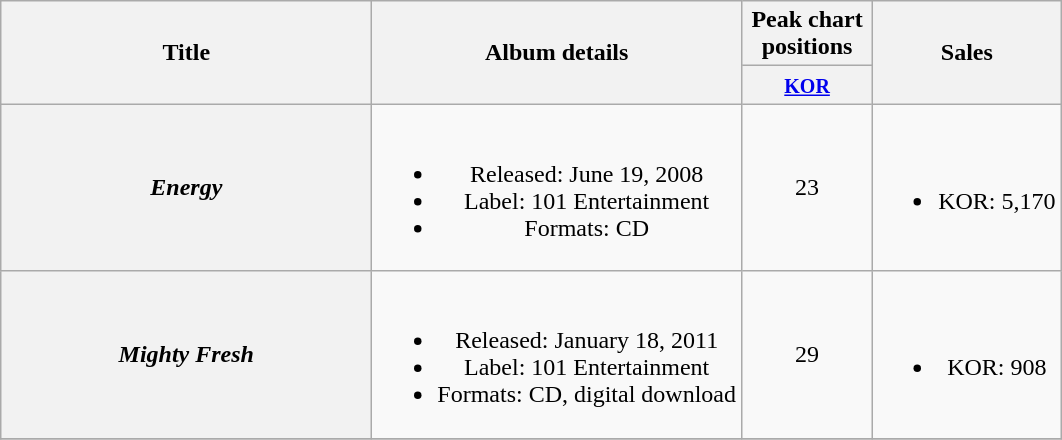<table class="wikitable plainrowheaders" style="text-align:center;">
<tr>
<th scope="col" rowspan="2" style="width:15em;">Title</th>
<th scope="col" rowspan="2">Album details</th>
<th scope="col" colspan="1" style="width:5em;">Peak chart positions</th>
<th scope="col" rowspan="2">Sales</th>
</tr>
<tr>
<th><small><a href='#'>KOR</a></small><br></th>
</tr>
<tr>
<th scope="row"><em>Energy</em></th>
<td><br><ul><li>Released: June 19, 2008</li><li>Label: 101 Entertainment</li><li>Formats: CD</li></ul></td>
<td>23</td>
<td><br><ul><li>KOR: 5,170</li></ul></td>
</tr>
<tr>
<th scope="row"><em>Mighty Fresh</em></th>
<td><br><ul><li>Released: January 18, 2011</li><li>Label: 101 Entertainment</li><li>Formats: CD, digital download</li></ul></td>
<td>29</td>
<td><br><ul><li>KOR: 908</li></ul></td>
</tr>
<tr>
</tr>
</table>
